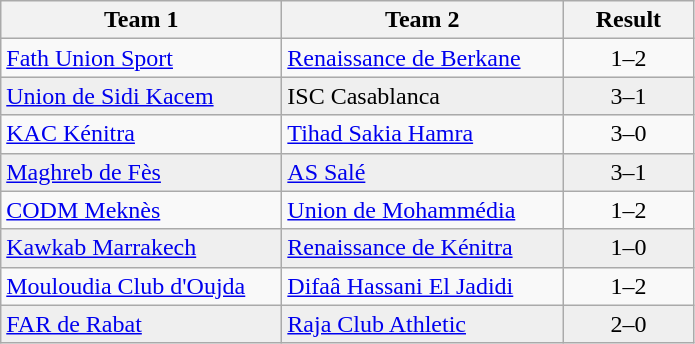<table class="wikitable">
<tr>
<th width="180">Team 1</th>
<th width="180">Team 2</th>
<th width="80">Result</th>
</tr>
<tr>
<td><a href='#'>Fath Union Sport</a></td>
<td><a href='#'>Renaissance de Berkane</a></td>
<td align="center">1–2</td>
</tr>
<tr style="background:#EFEFEF">
<td><a href='#'>Union de Sidi Kacem</a></td>
<td>ISC Casablanca</td>
<td align="center">3–1</td>
</tr>
<tr>
<td><a href='#'>KAC Kénitra</a></td>
<td><a href='#'>Tihad Sakia Hamra</a></td>
<td align="center">3–0</td>
</tr>
<tr style="background:#EFEFEF">
<td><a href='#'>Maghreb de Fès</a></td>
<td><a href='#'>AS Salé</a></td>
<td align="center">3–1</td>
</tr>
<tr>
<td><a href='#'>CODM Meknès</a></td>
<td><a href='#'>Union de Mohammédia</a></td>
<td align="center">1–2</td>
</tr>
<tr style="background:#EFEFEF">
<td><a href='#'>Kawkab Marrakech</a></td>
<td><a href='#'>Renaissance de Kénitra</a></td>
<td align="center">1–0</td>
</tr>
<tr>
<td><a href='#'>Mouloudia Club d'Oujda</a></td>
<td><a href='#'>Difaâ Hassani El Jadidi</a></td>
<td align="center">1–2</td>
</tr>
<tr style="background:#EFEFEF">
<td><a href='#'>FAR de Rabat</a></td>
<td><a href='#'>Raja Club Athletic</a></td>
<td align="center">2–0</td>
</tr>
</table>
